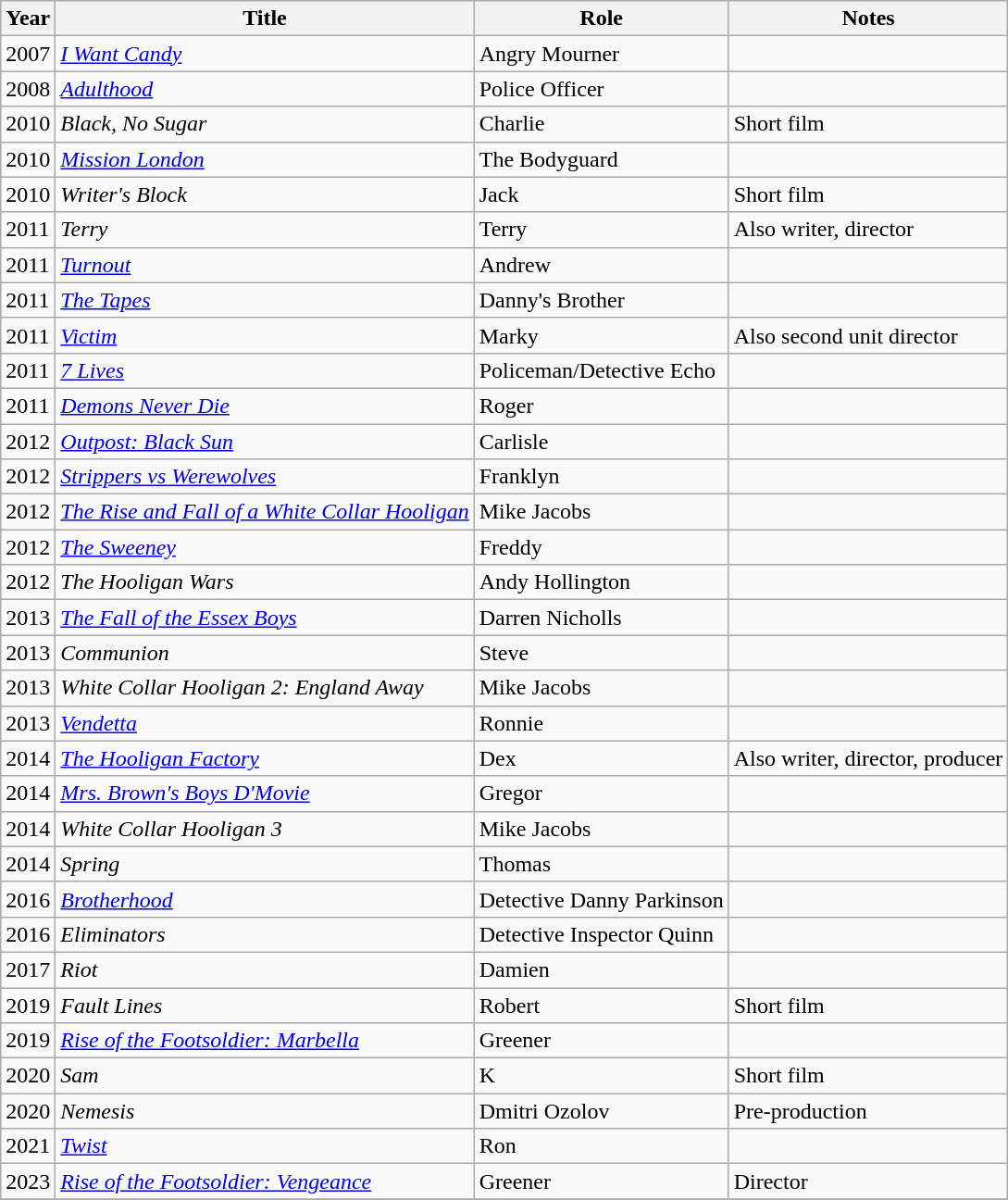<table class="wikitable sortable">
<tr>
<th>Year</th>
<th>Title</th>
<th>Role</th>
<th class="unsortable">Notes</th>
</tr>
<tr>
<td>2007</td>
<td><em><a href='#'>I Want Candy</a></em></td>
<td>Angry Mourner</td>
<td></td>
</tr>
<tr>
<td>2008</td>
<td><em><a href='#'>Adulthood</a></em></td>
<td>Police Officer</td>
<td></td>
</tr>
<tr>
<td>2010</td>
<td><em>Black, No Sugar</em></td>
<td>Charlie</td>
<td>Short film</td>
</tr>
<tr>
<td>2010</td>
<td><em><a href='#'>Mission London</a></em></td>
<td>The Bodyguard</td>
<td></td>
</tr>
<tr>
<td>2010</td>
<td><em>Writer's Block</em></td>
<td>Jack</td>
<td>Short film</td>
</tr>
<tr>
<td>2011</td>
<td><em>Terry</em></td>
<td>Terry</td>
<td>Also writer, director</td>
</tr>
<tr>
<td>2011</td>
<td><em><a href='#'>Turnout</a></em></td>
<td>Andrew</td>
<td></td>
</tr>
<tr>
<td>2011</td>
<td><em><a href='#'>The Tapes</a></em></td>
<td>Danny's Brother</td>
<td></td>
</tr>
<tr>
<td>2011</td>
<td><em><a href='#'>Victim</a></em></td>
<td>Marky</td>
<td>Also second unit director</td>
</tr>
<tr>
<td>2011</td>
<td><em><a href='#'>7 Lives</a></em></td>
<td>Policeman/Detective Echo</td>
<td></td>
</tr>
<tr>
<td>2011</td>
<td><em><a href='#'>Demons Never Die</a></em></td>
<td>Roger</td>
<td></td>
</tr>
<tr>
<td>2012</td>
<td><em><a href='#'>Outpost: Black Sun</a></em></td>
<td>Carlisle</td>
<td></td>
</tr>
<tr>
<td>2012</td>
<td><em><a href='#'>Strippers vs Werewolves</a></em></td>
<td>Franklyn</td>
<td></td>
</tr>
<tr>
<td>2012</td>
<td><em><a href='#'>The Rise and Fall of a White Collar Hooligan</a></em></td>
<td>Mike Jacobs</td>
<td></td>
</tr>
<tr>
<td>2012</td>
<td><em><a href='#'>The Sweeney</a></em></td>
<td>Freddy</td>
<td></td>
</tr>
<tr>
<td>2012</td>
<td><em>The Hooligan Wars</em></td>
<td>Andy Hollington</td>
<td></td>
</tr>
<tr>
<td>2013</td>
<td><em><a href='#'>The Fall of the Essex Boys</a></em></td>
<td>Darren Nicholls</td>
<td></td>
</tr>
<tr>
<td>2013</td>
<td><em>Communion</em></td>
<td>Steve</td>
<td></td>
</tr>
<tr>
<td>2013</td>
<td><em>White Collar Hooligan 2: England Away</em></td>
<td>Mike Jacobs</td>
<td></td>
</tr>
<tr>
<td>2013</td>
<td><em><a href='#'>Vendetta</a></em></td>
<td>Ronnie</td>
<td></td>
</tr>
<tr>
<td>2014</td>
<td><em><a href='#'>The Hooligan Factory</a></em></td>
<td>Dex</td>
<td>Also writer, director, producer</td>
</tr>
<tr>
<td>2014</td>
<td><em><a href='#'>Mrs. Brown's Boys D'Movie</a></em></td>
<td>Gregor</td>
<td></td>
</tr>
<tr>
<td>2014</td>
<td><em>White Collar Hooligan 3</em></td>
<td>Mike Jacobs</td>
<td></td>
</tr>
<tr>
<td>2014</td>
<td><em>Spring</em></td>
<td>Thomas</td>
<td></td>
</tr>
<tr>
<td>2016</td>
<td><em><a href='#'>Brotherhood</a></em></td>
<td>Detective Danny Parkinson</td>
<td></td>
</tr>
<tr>
<td>2016</td>
<td><em>Eliminators</em></td>
<td>Detective Inspector Quinn</td>
<td></td>
</tr>
<tr>
<td>2017</td>
<td><em>Riot</em></td>
<td>Damien</td>
<td></td>
</tr>
<tr>
<td>2019</td>
<td><em>Fault Lines</em></td>
<td>Robert</td>
<td>Short film</td>
</tr>
<tr>
<td>2019</td>
<td><em><a href='#'>Rise of the Footsoldier: Marbella</a></em></td>
<td>Greener</td>
<td></td>
</tr>
<tr>
<td>2020</td>
<td><em>Sam</em></td>
<td>K</td>
<td>Short film</td>
</tr>
<tr>
<td>2020</td>
<td><em>Nemesis</em></td>
<td>Dmitri Ozolov</td>
<td>Pre-production</td>
</tr>
<tr>
<td>2021</td>
<td><em><a href='#'>Twist</a></em></td>
<td>Ron</td>
<td></td>
</tr>
<tr>
<td>2023</td>
<td><em><a href='#'>Rise of the Footsoldier: Vengeance</a></em></td>
<td>Greener</td>
<td>Director</td>
</tr>
<tr>
</tr>
</table>
